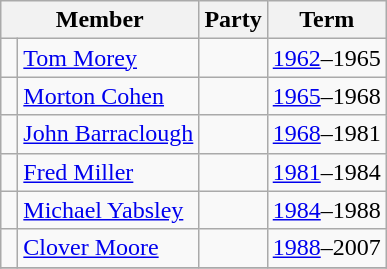<table class="wikitable">
<tr>
<th colspan="2">Member</th>
<th>Party</th>
<th>Term</th>
</tr>
<tr>
<td> </td>
<td><a href='#'>Tom Morey</a></td>
<td></td>
<td><a href='#'>1962</a>–1965</td>
</tr>
<tr>
<td> </td>
<td><a href='#'>Morton Cohen</a></td>
<td></td>
<td><a href='#'>1965</a>–1968</td>
</tr>
<tr>
<td> </td>
<td><a href='#'>John Barraclough</a></td>
<td></td>
<td><a href='#'>1968</a>–1981</td>
</tr>
<tr>
<td> </td>
<td><a href='#'>Fred Miller</a></td>
<td></td>
<td><a href='#'>1981</a>–1984</td>
</tr>
<tr>
<td> </td>
<td><a href='#'>Michael Yabsley</a></td>
<td></td>
<td><a href='#'>1984</a>–1988</td>
</tr>
<tr>
<td> </td>
<td><a href='#'>Clover Moore</a></td>
<td></td>
<td><a href='#'>1988</a>–2007</td>
</tr>
<tr>
</tr>
</table>
